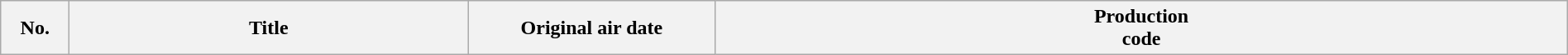<table class="wikitable plainrowheaders" style="width:100%; margin:auto;">
<tr>
<th scope="col" style="width:3em;">No.</th>
<th scope="col">Title </th>
<th scope="col" style="width:12em;">Original air date </th>
<th scope="col">Production<br>code <br>







</th>
</tr>
</table>
